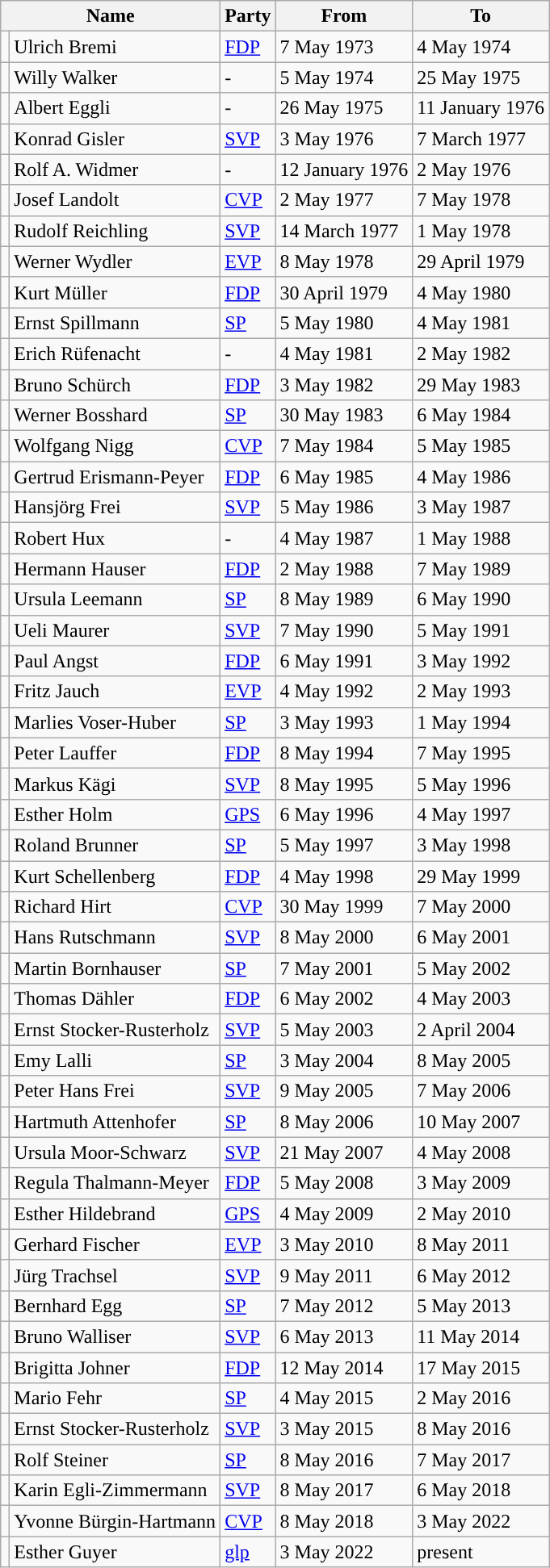<table class= "wikitable">
<tr>
<th colspan=2>Name</th>
<th>Party</th>
<th>From</th>
<th>To</th>
</tr>
<tr>
<td style="background-color: "></td>
<td>Ulrich Bremi</td>
<td><a href='#'>FDP</a></td>
<td>7 May 1973</td>
<td>4 May 1974</td>
</tr>
<tr>
<td style="background-color: "></td>
<td>Willy Walker</td>
<td>-</td>
<td>5 May 1974</td>
<td>25 May 1975</td>
</tr>
<tr>
<td style="background-color: "></td>
<td>Albert Eggli</td>
<td>-</td>
<td>26 May 1975</td>
<td>11 January 1976</td>
</tr>
<tr>
<td style="background-color: "></td>
<td>Konrad Gisler</td>
<td><a href='#'>SVP</a></td>
<td>3 May 1976</td>
<td>7 March 1977</td>
</tr>
<tr>
<td style="background-color: "></td>
<td>Rolf A. Widmer</td>
<td>-</td>
<td>12 January 1976</td>
<td>2 May 1976</td>
</tr>
<tr>
<td style="background-color: "></td>
<td>Josef Landolt</td>
<td><a href='#'>CVP</a></td>
<td>2 May 1977</td>
<td>7 May 1978</td>
</tr>
<tr>
<td style="background-color: "></td>
<td>Rudolf Reichling</td>
<td><a href='#'>SVP</a></td>
<td>14 March 1977</td>
<td>1 May 1978</td>
</tr>
<tr>
<td style="background-color: "></td>
<td>Werner Wydler</td>
<td><a href='#'>EVP</a></td>
<td>8 May 1978</td>
<td>29 April 1979</td>
</tr>
<tr>
<td style="background-color: "></td>
<td>Kurt Müller</td>
<td><a href='#'>FDP</a></td>
<td>30 April 1979</td>
<td>4 May 1980</td>
</tr>
<tr>
<td style="background-color: "></td>
<td>Ernst Spillmann</td>
<td><a href='#'>SP</a></td>
<td>5 May 1980</td>
<td>4 May 1981</td>
</tr>
<tr>
<td style="background-color: "></td>
<td>Erich Rüfenacht</td>
<td>-</td>
<td>4 May 1981</td>
<td>2 May 1982</td>
</tr>
<tr>
<td style="background-color: "></td>
<td>Bruno Schürch</td>
<td><a href='#'>FDP</a></td>
<td>3 May 1982</td>
<td>29 May 1983</td>
</tr>
<tr>
<td style="background-color: "></td>
<td>Werner Bosshard</td>
<td><a href='#'>SP</a></td>
<td>30 May 1983</td>
<td>6 May 1984</td>
</tr>
<tr>
<td style="background-color: "></td>
<td>Wolfgang Nigg</td>
<td><a href='#'>CVP</a></td>
<td>7 May 1984</td>
<td>5 May 1985</td>
</tr>
<tr>
<td style="background-color: "></td>
<td>Gertrud Erismann-Peyer</td>
<td><a href='#'>FDP</a></td>
<td>6 May 1985</td>
<td>4 May 1986</td>
</tr>
<tr>
<td style="background-color: "></td>
<td>Hansjörg Frei</td>
<td><a href='#'>SVP</a></td>
<td>5 May 1986</td>
<td>3 May 1987</td>
</tr>
<tr>
<td style="background-color: "></td>
<td>Robert Hux</td>
<td>-</td>
<td>4 May 1987</td>
<td>1 May 1988</td>
</tr>
<tr>
<td style="background-color: "></td>
<td>Hermann Hauser</td>
<td><a href='#'>FDP</a></td>
<td>2 May 1988</td>
<td>7 May 1989</td>
</tr>
<tr>
<td style="background-color: "></td>
<td>Ursula Leemann</td>
<td><a href='#'>SP</a></td>
<td>8 May 1989</td>
<td>6 May 1990</td>
</tr>
<tr>
<td style="background-color: "></td>
<td>Ueli Maurer</td>
<td><a href='#'>SVP</a></td>
<td>7 May 1990</td>
<td>5 May 1991</td>
</tr>
<tr>
<td style="background-color: "></td>
<td>Paul Angst</td>
<td><a href='#'>FDP</a></td>
<td>6 May 1991</td>
<td>3 May 1992</td>
</tr>
<tr>
<td style="background-color: "></td>
<td>Fritz Jauch</td>
<td><a href='#'>EVP</a></td>
<td>4 May 1992</td>
<td>2 May 1993</td>
</tr>
<tr>
<td style="background-color: "></td>
<td>Marlies Voser-Huber</td>
<td><a href='#'>SP</a></td>
<td>3 May 1993</td>
<td>1 May 1994</td>
</tr>
<tr>
<td style="background-color: "></td>
<td>Peter Lauffer</td>
<td><a href='#'>FDP</a></td>
<td>8 May 1994</td>
<td>7 May 1995</td>
</tr>
<tr>
<td style="background-color: "></td>
<td>Markus Kägi</td>
<td><a href='#'>SVP</a></td>
<td>8 May 1995</td>
<td>5 May 1996</td>
</tr>
<tr>
<td style="background-color: "></td>
<td>Esther Holm</td>
<td><a href='#'>GPS</a></td>
<td>6 May 1996</td>
<td>4 May 1997</td>
</tr>
<tr>
<td style="background-color: "></td>
<td>Roland Brunner</td>
<td><a href='#'>SP</a></td>
<td>5 May 1997</td>
<td>3 May 1998</td>
</tr>
<tr>
<td style="background-color: "></td>
<td>Kurt Schellenberg</td>
<td><a href='#'>FDP</a></td>
<td>4 May 1998</td>
<td>29 May 1999</td>
</tr>
<tr>
<td style="background-color: "></td>
<td>Richard Hirt</td>
<td><a href='#'>CVP</a></td>
<td>30 May 1999</td>
<td>7 May 2000</td>
</tr>
<tr>
<td style="background-color: "></td>
<td>Hans Rutschmann</td>
<td><a href='#'>SVP</a></td>
<td>8 May 2000</td>
<td>6 May 2001</td>
</tr>
<tr>
<td style="background-color: "></td>
<td>Martin Bornhauser</td>
<td><a href='#'>SP</a></td>
<td>7 May 2001</td>
<td>5 May 2002</td>
</tr>
<tr>
<td style="background-color: "></td>
<td>Thomas Dähler</td>
<td><a href='#'>FDP</a></td>
<td>6 May 2002</td>
<td>4 May 2003</td>
</tr>
<tr>
<td style="background-color: "></td>
<td>Ernst Stocker-Rusterholz</td>
<td><a href='#'>SVP</a></td>
<td>5 May 2003</td>
<td>2 April 2004</td>
</tr>
<tr>
<td style="background-color: "></td>
<td>Emy Lalli</td>
<td><a href='#'>SP</a></td>
<td>3 May 2004</td>
<td>8 May 2005</td>
</tr>
<tr>
<td style="background-color: "></td>
<td>Peter Hans Frei</td>
<td><a href='#'>SVP</a></td>
<td>9 May 2005</td>
<td>7 May 2006</td>
</tr>
<tr>
<td style="background-color: "></td>
<td>Hartmuth Attenhofer</td>
<td><a href='#'>SP</a></td>
<td>8 May 2006</td>
<td>10 May 2007</td>
</tr>
<tr>
<td style="background-color: "></td>
<td>Ursula Moor-Schwarz</td>
<td><a href='#'>SVP</a></td>
<td>21 May 2007</td>
<td>4 May 2008</td>
</tr>
<tr>
<td style="background-color: "></td>
<td>Regula Thalmann-Meyer</td>
<td><a href='#'>FDP</a></td>
<td>5 May 2008</td>
<td>3 May 2009</td>
</tr>
<tr>
<td style="background-color: "></td>
<td>Esther Hildebrand</td>
<td><a href='#'>GPS</a></td>
<td>4 May 2009</td>
<td>2 May 2010</td>
</tr>
<tr>
<td style="background-color: "></td>
<td>Gerhard Fischer</td>
<td><a href='#'>EVP</a></td>
<td>3 May 2010</td>
<td>8 May 2011</td>
</tr>
<tr>
<td style="background-color: "></td>
<td>Jürg Trachsel</td>
<td><a href='#'>SVP</a></td>
<td>9 May 2011</td>
<td>6 May 2012</td>
</tr>
<tr>
<td style="background-color: "></td>
<td>Bernhard Egg</td>
<td><a href='#'>SP</a></td>
<td>7 May 2012</td>
<td>5 May 2013</td>
</tr>
<tr>
<td style="background-color: "></td>
<td>Bruno Walliser</td>
<td><a href='#'>SVP</a></td>
<td>6 May 2013</td>
<td>11 May 2014</td>
</tr>
<tr>
<td style="background-color: "></td>
<td>Brigitta Johner</td>
<td><a href='#'>FDP</a></td>
<td>12 May 2014</td>
<td>17 May 2015</td>
</tr>
<tr>
<td style="background-color: "></td>
<td>Mario Fehr</td>
<td><a href='#'>SP</a></td>
<td>4 May 2015</td>
<td>2 May 2016</td>
</tr>
<tr>
<td style="background-color: "></td>
<td>Ernst Stocker-Rusterholz</td>
<td><a href='#'>SVP</a></td>
<td>3 May 2015</td>
<td>8 May 2016</td>
</tr>
<tr>
<td style="background-color: "></td>
<td>Rolf Steiner</td>
<td><a href='#'>SP</a></td>
<td>8 May 2016</td>
<td>7 May 2017</td>
</tr>
<tr>
<td style="background-color: "></td>
<td>Karin Egli-Zimmermann</td>
<td><a href='#'>SVP</a></td>
<td>8 May 2017</td>
<td>6 May 2018</td>
</tr>
<tr>
<td style="background-color: "></td>
<td>Yvonne Bürgin-Hartmann</td>
<td><a href='#'>CVP</a></td>
<td>8 May 2018</td>
<td>3 May 2022</td>
</tr>
<tr>
<td style="background-color: "></td>
<td>Esther Guyer</td>
<td><a href='#'>glp</a></td>
<td>3 May 2022</td>
<td>present</td>
</tr>
</table>
